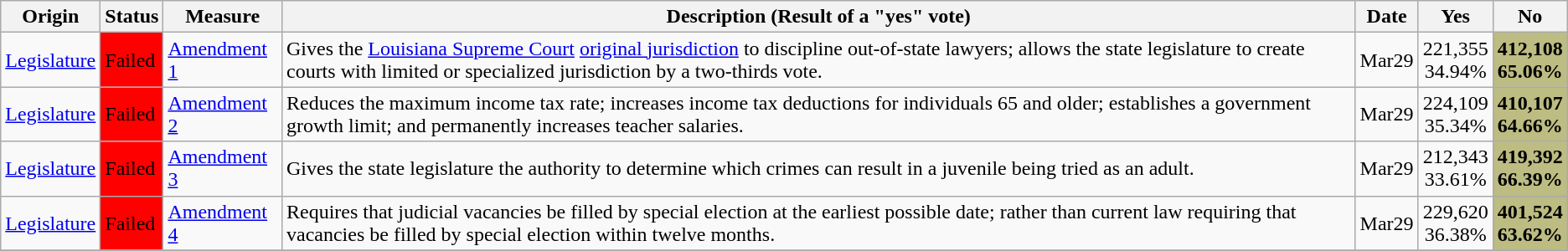<table class="wikitable">
<tr>
<th>Origin</th>
<th>Status</th>
<th>Measure</th>
<th>Description (Result of a "yes" vote)</th>
<th>Date</th>
<th>Yes</th>
<th>No</th>
</tr>
<tr>
<td><a href='#'>Legislature</a></td>
<td style="background-color:#ff0000;">Failed</td>
<td><a href='#'>Amendment 1</a></td>
<td>Gives the <a href='#'>Louisiana Supreme Court</a> <a href='#'>original jurisdiction</a> to discipline out-of-state lawyers; allows the state legislature to create courts with limited or specialized jurisdiction by a two-thirds vote.</td>
<td>Mar29</td>
<td style="text-align:center;">221,355<br>34.94%</td>
<td style="background-color:#BCBC83; text-align:center;"><strong>412,108<br>65.06%</strong></td>
</tr>
<tr>
<td><a href='#'>Legislature</a></td>
<td style="background-color:#ff0000;">Failed</td>
<td><a href='#'>Amendment 2</a></td>
<td>Reduces the maximum income tax rate; increases income tax deductions for individuals 65 and older; establishes a government growth limit; and permanently increases teacher salaries.</td>
<td>Mar29</td>
<td style="text-align:center;">224,109<br>35.34%</td>
<td style="background-color:#BCBC83; text-align:center;"><strong>410,107<br>64.66%</strong></td>
</tr>
<tr>
<td><a href='#'>Legislature</a></td>
<td style="background-color:#ff0000;">Failed</td>
<td><a href='#'>Amendment 3</a></td>
<td>Gives the state legislature the authority to determine which crimes can result in a juvenile being tried as an adult.</td>
<td>Mar29</td>
<td style="text-align:center;">212,343<br>33.61%</td>
<td style="background-color:#BCBC83; text-align:center;"><strong>419,392<br>66.39%</strong></td>
</tr>
<tr>
<td><a href='#'>Legislature</a></td>
<td style="background-color:#ff0000;">Failed</td>
<td><a href='#'>Amendment 4</a></td>
<td>Requires that judicial vacancies be filled by special election at the earliest possible date; rather than current law requiring that vacancies be filled by special election within twelve months.</td>
<td>Mar29</td>
<td style="text-align:center;">229,620<br>36.38%</td>
<td style="background-color:#BCBC83; text-align:center;"><strong>401,524<br>63.62%</strong></td>
</tr>
<tr>
</tr>
</table>
